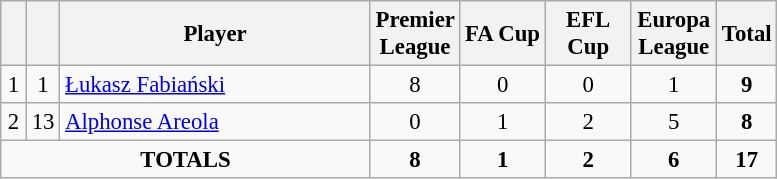<table class="wikitable sortable" style="font-size: 95%; text-align: center;">
<tr>
<th width=10></th>
<th width=10></th>
<th width=200>Player</th>
<th width=50>Premier League</th>
<th width=50>FA Cup</th>
<th width=50>EFL Cup</th>
<th width=50>Europa League</th>
<th>Total</th>
</tr>
<tr>
<td>1</td>
<td>1</td>
<td align="left"> <a href='#'>Łukasz Fabiański</a></td>
<td>8</td>
<td>0</td>
<td>0</td>
<td>1</td>
<td><strong>9</strong></td>
</tr>
<tr>
<td>2</td>
<td>13</td>
<td align="left"> <a href='#'>Alphonse Areola</a></td>
<td>0</td>
<td>1</td>
<td>2</td>
<td>5</td>
<td><strong>8</strong></td>
</tr>
<tr>
<td colspan="3"><strong>TOTALS</strong></td>
<td><strong>8</strong></td>
<td><strong>1</strong></td>
<td><strong>2</strong></td>
<td><strong>6</strong></td>
<td><strong>17</strong></td>
</tr>
</table>
